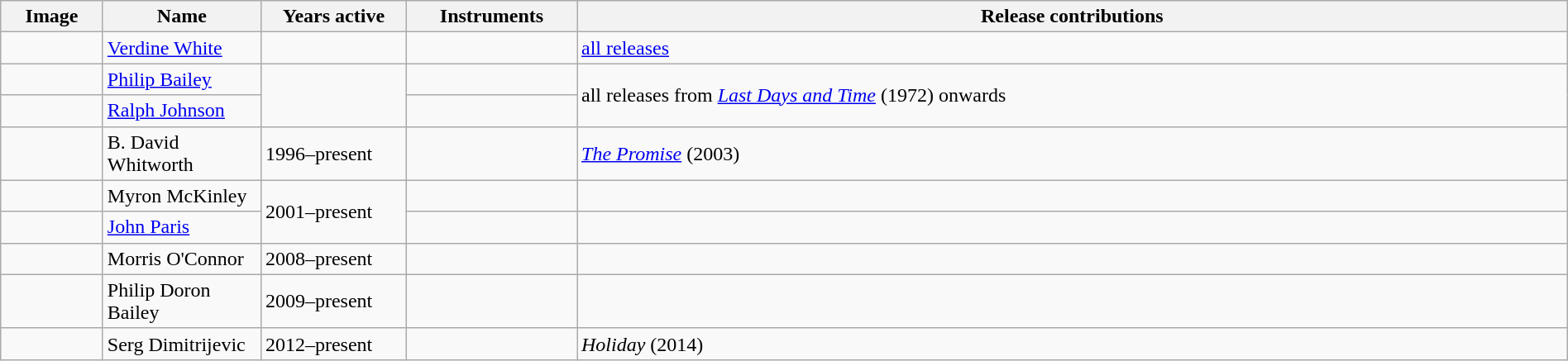<table class="wikitable" border="1" width="100%">
<tr>
<th width="75">Image</th>
<th width="120">Name</th>
<th width="110">Years active</th>
<th width="130">Instruments</th>
<th>Release contributions</th>
</tr>
<tr>
<td></td>
<td><a href='#'>Verdine White</a></td>
<td></td>
<td></td>
<td><a href='#'>all releases</a></td>
</tr>
<tr>
<td></td>
<td><a href='#'>Philip Bailey</a></td>
<td rowspan="2"></td>
<td></td>
<td rowspan="2">all releases from <em><a href='#'>Last Days and Time</a></em> (1972) onwards</td>
</tr>
<tr>
<td></td>
<td><a href='#'>Ralph Johnson</a></td>
<td></td>
</tr>
<tr>
<td></td>
<td>B. David Whitworth</td>
<td>1996–present</td>
<td></td>
<td><em><a href='#'>The Promise</a></em> (2003)</td>
</tr>
<tr>
<td></td>
<td>Myron McKinley</td>
<td rowspan="2">2001–present</td>
<td></td>
<td></td>
</tr>
<tr>
<td></td>
<td><a href='#'>John Paris</a></td>
<td></td>
<td></td>
</tr>
<tr>
<td></td>
<td>Morris O'Connor</td>
<td>2008–present</td>
<td></td>
<td></td>
</tr>
<tr>
<td></td>
<td>Philip Doron Bailey</td>
<td>2009–present</td>
<td></td>
<td></td>
</tr>
<tr>
<td></td>
<td>Serg Dimitrijevic</td>
<td>2012–present</td>
<td></td>
<td><em>Holiday</em> (2014)</td>
</tr>
</table>
